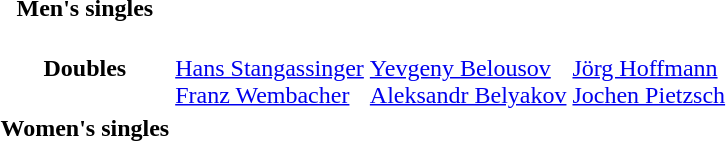<table>
<tr>
<th scope=row>Men's singles<br></th>
<td></td>
<td></td>
<td></td>
</tr>
<tr>
<th scope=row>Doubles<br></th>
<td><br><a href='#'>Hans Stangassinger</a><br><a href='#'>Franz Wembacher</a></td>
<td><br><a href='#'>Yevgeny Belousov</a><br><a href='#'>Aleksandr Belyakov</a></td>
<td><br><a href='#'>Jörg Hoffmann</a><br><a href='#'>Jochen Pietzsch</a></td>
</tr>
<tr>
<th scope=row>Women's singles<br></th>
<td></td>
<td></td>
<td></td>
</tr>
</table>
